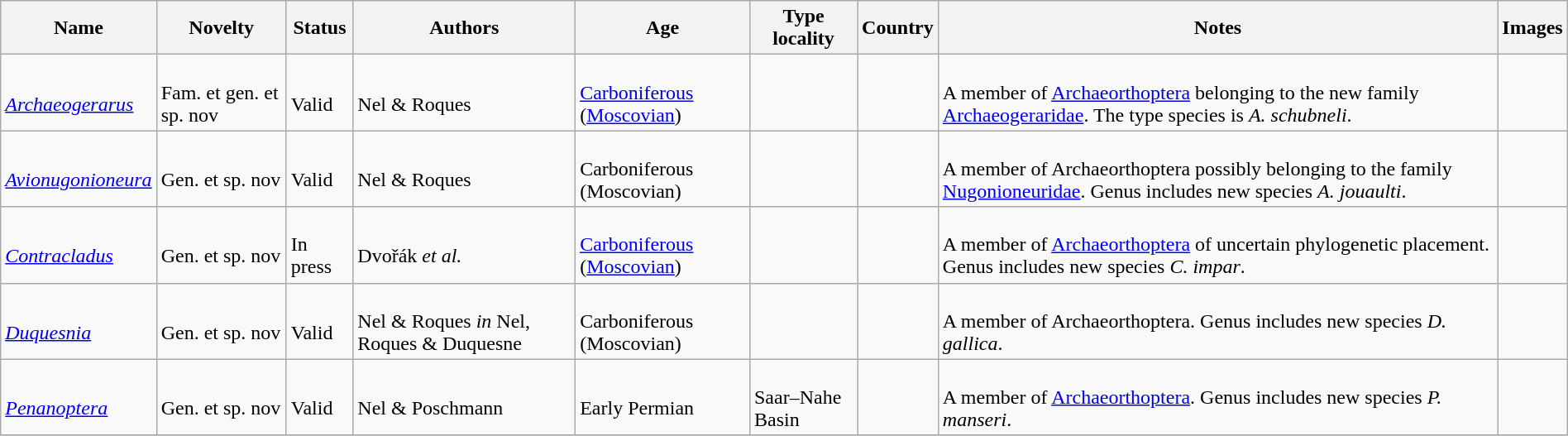<table class="wikitable sortable" align="center" width="100%">
<tr>
<th>Name</th>
<th>Novelty</th>
<th>Status</th>
<th>Authors</th>
<th>Age</th>
<th>Type locality</th>
<th>Country</th>
<th>Notes</th>
<th>Images</th>
</tr>
<tr>
<td><br><em><a href='#'>Archaeogerarus</a></em></td>
<td><br>Fam. et gen. et sp. nov</td>
<td><br>Valid</td>
<td><br>Nel & Roques</td>
<td><br><a href='#'>Carboniferous</a> (<a href='#'>Moscovian</a>)</td>
<td></td>
<td><br></td>
<td><br>A member of <a href='#'>Archaeorthoptera</a> belonging to the new family <a href='#'>Archaeogeraridae</a>. The type species is <em>A. schubneli</em>.</td>
<td></td>
</tr>
<tr>
<td><br><em><a href='#'>Avionugonioneura</a></em></td>
<td><br>Gen. et sp. nov</td>
<td><br>Valid</td>
<td><br>Nel & Roques</td>
<td><br>Carboniferous (Moscovian)</td>
<td></td>
<td><br></td>
<td><br>A member of Archaeorthoptera possibly belonging to the family <a href='#'>Nugonioneuridae</a>. Genus includes new species <em>A. jouaulti</em>.</td>
<td></td>
</tr>
<tr>
<td><br><em><a href='#'>Contracladus</a></em></td>
<td><br>Gen. et sp. nov</td>
<td><br>In press</td>
<td><br>Dvořák <em>et al.</em></td>
<td><br><a href='#'>Carboniferous</a> (<a href='#'>Moscovian</a>)</td>
<td></td>
<td><br></td>
<td><br>A member of <a href='#'>Archaeorthoptera</a> of uncertain phylogenetic placement. Genus includes new species <em>C. impar</em>.</td>
<td></td>
</tr>
<tr>
<td><br><em><a href='#'>Duquesnia</a></em></td>
<td><br>Gen. et sp. nov</td>
<td><br>Valid</td>
<td><br>Nel & Roques <em>in</em> Nel, Roques & Duquesne</td>
<td><br>Carboniferous (Moscovian)</td>
<td></td>
<td><br></td>
<td><br>A member of Archaeorthoptera. Genus includes new species <em>D. gallica</em>.</td>
<td></td>
</tr>
<tr>
<td><br><em><a href='#'>Penanoptera</a></em></td>
<td><br>Gen. et sp. nov</td>
<td><br>Valid</td>
<td><br>Nel & Poschmann</td>
<td><br>Early Permian</td>
<td><br>Saar–Nahe Basin</td>
<td><br></td>
<td><br>A member of <a href='#'>Archaeorthoptera</a>. Genus includes new species <em>P. manseri</em>.</td>
<td></td>
</tr>
<tr>
</tr>
</table>
